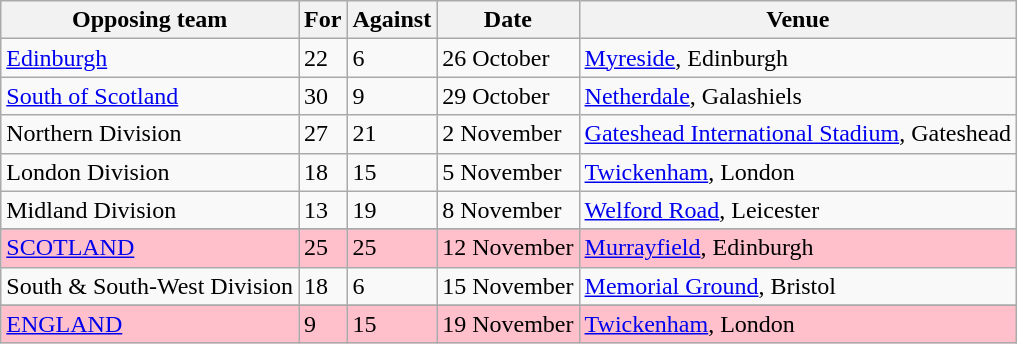<table class="wikitable">
<tr>
<th>Opposing team</th>
<th>For</th>
<th>Against</th>
<th>Date</th>
<th>Venue</th>
</tr>
<tr>
<td><a href='#'>Edinburgh</a></td>
<td>22</td>
<td>6</td>
<td>26 October</td>
<td><a href='#'>Myreside</a>, Edinburgh</td>
</tr>
<tr>
<td><a href='#'>South of Scotland</a></td>
<td>30</td>
<td>9</td>
<td>29 October</td>
<td><a href='#'>Netherdale</a>, Galashiels</td>
</tr>
<tr>
<td>Northern Division</td>
<td>27</td>
<td>21</td>
<td>2 November</td>
<td><a href='#'>Gateshead International Stadium</a>, Gateshead</td>
</tr>
<tr>
<td>London Division</td>
<td>18</td>
<td>15</td>
<td>5 November</td>
<td><a href='#'>Twickenham</a>, London</td>
</tr>
<tr>
<td>Midland Division</td>
<td>13</td>
<td>19</td>
<td>8 November</td>
<td><a href='#'>Welford Road</a>, Leicester</td>
</tr>
<tr>
</tr>
<tr style="background:pink">
<td><a href='#'>SCOTLAND</a></td>
<td>25</td>
<td>25</td>
<td>12 November</td>
<td><a href='#'>Murrayfield</a>, Edinburgh</td>
</tr>
<tr>
<td>South & South-West Division</td>
<td>18</td>
<td>6</td>
<td>15 November</td>
<td><a href='#'>Memorial Ground</a>, Bristol</td>
</tr>
<tr>
</tr>
<tr style="background:pink">
<td><a href='#'>ENGLAND</a></td>
<td>9</td>
<td>15</td>
<td>19 November</td>
<td><a href='#'>Twickenham</a>, London</td>
</tr>
</table>
